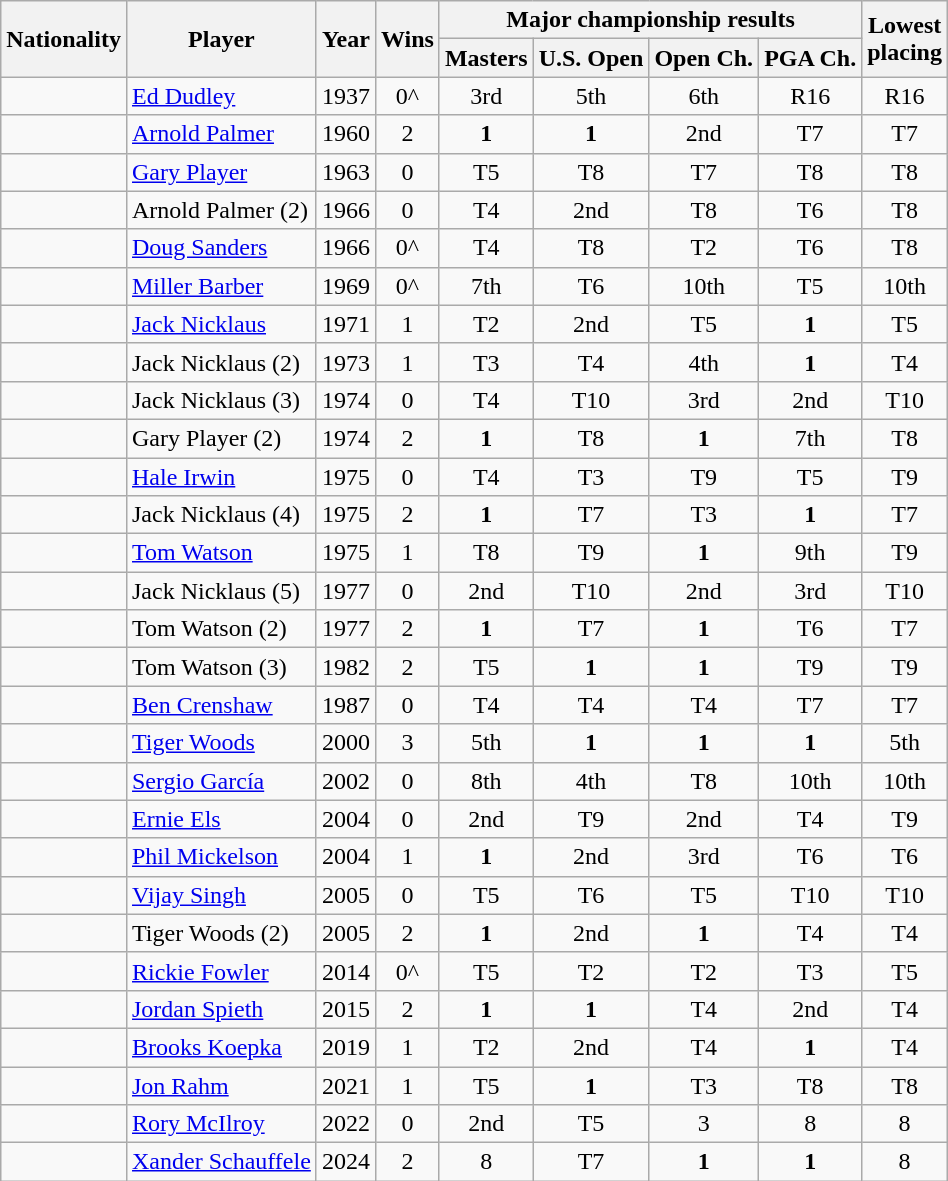<table class="wikitable">
<tr>
<th rowspan=2>Nationality</th>
<th rowspan=2>Player</th>
<th rowspan=2>Year</th>
<th rowspan=2>Wins</th>
<th colspan=4>Major championship results</th>
<th rowspan=2>Lowest<br>placing</th>
</tr>
<tr>
<th>Masters</th>
<th>U.S. Open</th>
<th>Open Ch.</th>
<th>PGA Ch.</th>
</tr>
<tr>
<td></td>
<td><a href='#'>Ed Dudley</a></td>
<td align=center>1937</td>
<td align=center>0^</td>
<td align=center>3rd</td>
<td align=center>5th</td>
<td align=center>6th</td>
<td align=center>R16</td>
<td align=center>R16</td>
</tr>
<tr>
<td></td>
<td><a href='#'>Arnold Palmer</a></td>
<td align=center>1960</td>
<td align=center>2</td>
<td align=center><strong>1</strong></td>
<td align=center><strong>1</strong></td>
<td align=center>2nd</td>
<td align=center>T7</td>
<td align=center>T7</td>
</tr>
<tr>
<td></td>
<td><a href='#'>Gary Player</a></td>
<td align=center>1963</td>
<td align=center>0</td>
<td align=center>T5</td>
<td align=center>T8</td>
<td align=center>T7</td>
<td align=center>T8</td>
<td align=center>T8</td>
</tr>
<tr>
<td></td>
<td>Arnold Palmer (2)</td>
<td align=center>1966</td>
<td align=center>0</td>
<td align=center>T4</td>
<td align=center>2nd</td>
<td align=center>T8</td>
<td align=center>T6</td>
<td align=center>T8</td>
</tr>
<tr>
<td></td>
<td><a href='#'>Doug Sanders</a></td>
<td align=center>1966</td>
<td align=center>0^</td>
<td align=center>T4</td>
<td align=center>T8</td>
<td align=center>T2</td>
<td align=center>T6</td>
<td align=center>T8</td>
</tr>
<tr>
<td></td>
<td><a href='#'>Miller Barber</a></td>
<td align=center>1969</td>
<td align=center>0^</td>
<td align=center>7th</td>
<td align=center>T6</td>
<td align=center>10th</td>
<td align=center>T5</td>
<td align=center>10th</td>
</tr>
<tr>
<td></td>
<td><a href='#'>Jack Nicklaus</a></td>
<td align=center>1971</td>
<td align=center>1</td>
<td align=center>T2</td>
<td align=center>2nd</td>
<td align=center>T5</td>
<td align=center><strong>1</strong></td>
<td align=center>T5</td>
</tr>
<tr>
<td></td>
<td>Jack Nicklaus (2)</td>
<td align=center>1973</td>
<td align=center>1</td>
<td align=center>T3</td>
<td align=center>T4</td>
<td align=center>4th</td>
<td align=center><strong>1</strong></td>
<td align=center>T4</td>
</tr>
<tr>
<td></td>
<td>Jack Nicklaus (3)</td>
<td align=center>1974</td>
<td align=center>0</td>
<td align=center>T4</td>
<td align=center>T10</td>
<td align=center>3rd</td>
<td align=center>2nd</td>
<td align=center>T10</td>
</tr>
<tr>
<td></td>
<td>Gary Player (2)</td>
<td align=center>1974</td>
<td align=center>2</td>
<td align=center><strong>1</strong></td>
<td align=center>T8</td>
<td align=center><strong>1</strong></td>
<td align=center>7th</td>
<td align=center>T8</td>
</tr>
<tr>
<td></td>
<td><a href='#'>Hale Irwin</a></td>
<td align=center>1975</td>
<td align=center>0</td>
<td align=center>T4</td>
<td align=center>T3</td>
<td align=center>T9</td>
<td align=center>T5</td>
<td align=center>T9</td>
</tr>
<tr>
<td></td>
<td>Jack Nicklaus (4)</td>
<td align=center>1975</td>
<td align=center>2</td>
<td align=center><strong>1</strong></td>
<td align=center>T7</td>
<td align=center>T3</td>
<td align=center><strong>1</strong></td>
<td align=center>T7</td>
</tr>
<tr>
<td></td>
<td><a href='#'>Tom Watson</a></td>
<td align=center>1975</td>
<td align=center>1</td>
<td align=center>T8</td>
<td align=center>T9</td>
<td align=center><strong>1</strong></td>
<td align=center>9th</td>
<td align=center>T9</td>
</tr>
<tr>
<td></td>
<td>Jack Nicklaus (5)</td>
<td align=center>1977</td>
<td align=center>0</td>
<td align=center>2nd</td>
<td align=center>T10</td>
<td align=center>2nd</td>
<td align=center>3rd</td>
<td align=center>T10</td>
</tr>
<tr>
<td></td>
<td>Tom Watson (2)</td>
<td align=center>1977</td>
<td align=center>2</td>
<td align=center><strong>1</strong></td>
<td align=center>T7</td>
<td align=center><strong>1</strong></td>
<td align=center>T6</td>
<td align=center>T7</td>
</tr>
<tr>
<td></td>
<td>Tom Watson (3)</td>
<td align=center>1982</td>
<td align=center>2</td>
<td align=center>T5</td>
<td align=center><strong>1</strong></td>
<td align=center><strong>1</strong></td>
<td align=center>T9</td>
<td align=center>T9</td>
</tr>
<tr>
<td></td>
<td><a href='#'>Ben Crenshaw</a></td>
<td align=center>1987</td>
<td align=center>0</td>
<td align=center>T4</td>
<td align=center>T4</td>
<td align=center>T4</td>
<td align=center>T7</td>
<td align=center>T7</td>
</tr>
<tr>
<td></td>
<td><a href='#'>Tiger Woods</a></td>
<td align=center>2000</td>
<td align=center>3</td>
<td align=center>5th</td>
<td align=center><strong>1</strong></td>
<td align=center><strong>1</strong></td>
<td align=center><strong>1</strong></td>
<td align=center>5th</td>
</tr>
<tr>
<td></td>
<td><a href='#'>Sergio García</a></td>
<td align=center>2002</td>
<td align=center>0</td>
<td align=center>8th</td>
<td align=center>4th</td>
<td align=center>T8</td>
<td align=center>10th</td>
<td align=center>10th</td>
</tr>
<tr>
<td></td>
<td><a href='#'>Ernie Els</a></td>
<td align=center>2004</td>
<td align=center>0</td>
<td align=center>2nd</td>
<td align=center>T9</td>
<td align=center>2nd</td>
<td align=center>T4</td>
<td align=center>T9</td>
</tr>
<tr>
<td></td>
<td><a href='#'>Phil Mickelson</a></td>
<td align=center>2004</td>
<td align=center>1</td>
<td align=center><strong>1</strong></td>
<td align=center>2nd</td>
<td align=center>3rd</td>
<td align=center>T6</td>
<td align=center>T6</td>
</tr>
<tr>
<td></td>
<td><a href='#'>Vijay Singh</a></td>
<td align=center>2005</td>
<td align=center>0</td>
<td align=center>T5</td>
<td align=center>T6</td>
<td align=center>T5</td>
<td align=center>T10</td>
<td align=center>T10</td>
</tr>
<tr>
<td></td>
<td>Tiger Woods (2)</td>
<td align=center>2005</td>
<td align=center>2</td>
<td align=center><strong>1</strong></td>
<td align=center>2nd</td>
<td align=center><strong>1</strong></td>
<td align=center>T4</td>
<td align=center>T4</td>
</tr>
<tr>
<td></td>
<td><a href='#'>Rickie Fowler</a></td>
<td align=center>2014</td>
<td align=center>0^</td>
<td align=center>T5</td>
<td align=center>T2</td>
<td align=center>T2</td>
<td align=center>T3</td>
<td align=center>T5</td>
</tr>
<tr>
<td></td>
<td><a href='#'>Jordan Spieth</a></td>
<td align=center>2015</td>
<td align=center>2</td>
<td align=center><strong>1</strong></td>
<td align=center><strong>1</strong></td>
<td align=center>T4</td>
<td align=center>2nd</td>
<td align=center>T4</td>
</tr>
<tr>
<td></td>
<td><a href='#'>Brooks Koepka</a></td>
<td align=center>2019</td>
<td align=center>1</td>
<td align=center>T2</td>
<td align=center>2nd</td>
<td align=center>T4</td>
<td align=center><strong>1</strong></td>
<td align=center>T4</td>
</tr>
<tr>
<td></td>
<td><a href='#'>Jon Rahm</a></td>
<td align=center>2021</td>
<td align=center>1</td>
<td align=center>T5</td>
<td align=center><strong>1</strong></td>
<td align=center>T3</td>
<td align=center>T8</td>
<td align=center>T8</td>
</tr>
<tr>
<td></td>
<td><a href='#'>Rory McIlroy</a></td>
<td align=center>2022</td>
<td align=center>0</td>
<td align=center>2nd</td>
<td align=center>T5</td>
<td align=center>3</td>
<td align=center>8</td>
<td align=center>8</td>
</tr>
<tr>
<td></td>
<td><a href='#'>Xander Schauffele</a></td>
<td align=center>2024</td>
<td align=center>2</td>
<td align=center>8</td>
<td align=center>T7</td>
<td align=center><strong>1</strong></td>
<td align=center><strong>1</strong></td>
<td align=center>8</td>
</tr>
</table>
